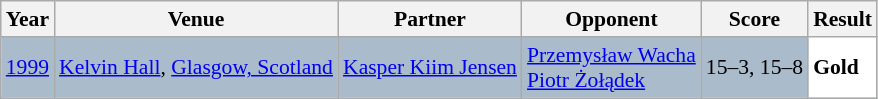<table class="sortable wikitable" style="font-size: 90%;">
<tr>
<th>Year</th>
<th>Venue</th>
<th>Partner</th>
<th>Opponent</th>
<th>Score</th>
<th>Result</th>
</tr>
<tr style="background:#AABBCC">
<td align="center"><a href='#'>1999</a></td>
<td align="left"><a href='#'>Kelvin Hall</a>, <a href='#'>Glasgow, Scotland</a></td>
<td align="left"> <a href='#'>Kasper Kiim Jensen</a></td>
<td align="left"> <a href='#'>Przemysław Wacha</a> <br>  <a href='#'>Piotr Żołądek</a></td>
<td align="left">15–3, 15–8</td>
<td style="text-align:left; background:white"> <strong>Gold</strong></td>
</tr>
</table>
